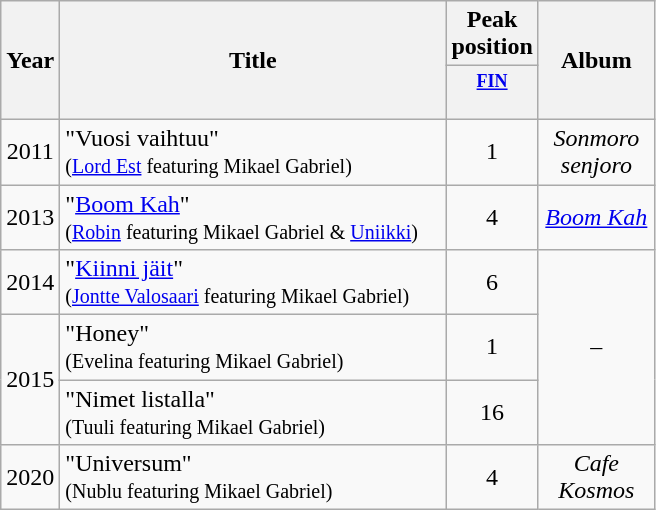<table class="wikitable">
<tr>
<th align="center" rowspan="2" width="10">Year</th>
<th align="center" rowspan="2" width="250">Title</th>
<th align="center" colspan="1" width="20">Peak position</th>
<th align="center" rowspan="2" width="70">Album</th>
</tr>
<tr>
<th scope="col" style="width:3em;font-size:75%;"><a href='#'>FIN</a><br><br></th>
</tr>
<tr>
<td style="text-align:center;">2011</td>
<td>"Vuosi vaihtuu"<br><small>(<a href='#'>Lord Est</a> featuring Mikael Gabriel)</small></td>
<td style="text-align:center;">1</td>
<td style="text-align:center;"><em>Sonmoro senjoro</em></td>
</tr>
<tr>
<td style="text-align:center;">2013</td>
<td>"<a href='#'>Boom Kah</a>"<br><small>(<a href='#'>Robin</a> featuring Mikael Gabriel & <a href='#'>Uniikki</a>)</small></td>
<td style="text-align:center;">4</td>
<td style="text-align:center;"><em><a href='#'>Boom Kah</a></em></td>
</tr>
<tr>
<td style="text-align:center;">2014</td>
<td>"<a href='#'>Kiinni jäit</a>"<br><small>(<a href='#'>Jontte Valosaari</a> featuring Mikael Gabriel)</small></td>
<td style="text-align:center;">6</td>
<td style="text-align:center;" rowspan=3><em>–</em></td>
</tr>
<tr>
<td style="text-align:center;" rowspan=2>2015</td>
<td>"Honey"<br><small>(Evelina featuring Mikael Gabriel)</small></td>
<td style="text-align:center;">1</td>
</tr>
<tr>
<td>"Nimet listalla"<br><small>(Tuuli featuring Mikael Gabriel)</small></td>
<td style="text-align:center;">16</td>
</tr>
<tr>
<td style="text-align:center;">2020</td>
<td>"Universum"<br><small>(Nublu featuring Mikael Gabriel)</small></td>
<td style="text-align:center;">4</td>
<td style="text-align:center;"><em>Cafe Kosmos</em></td>
</tr>
</table>
